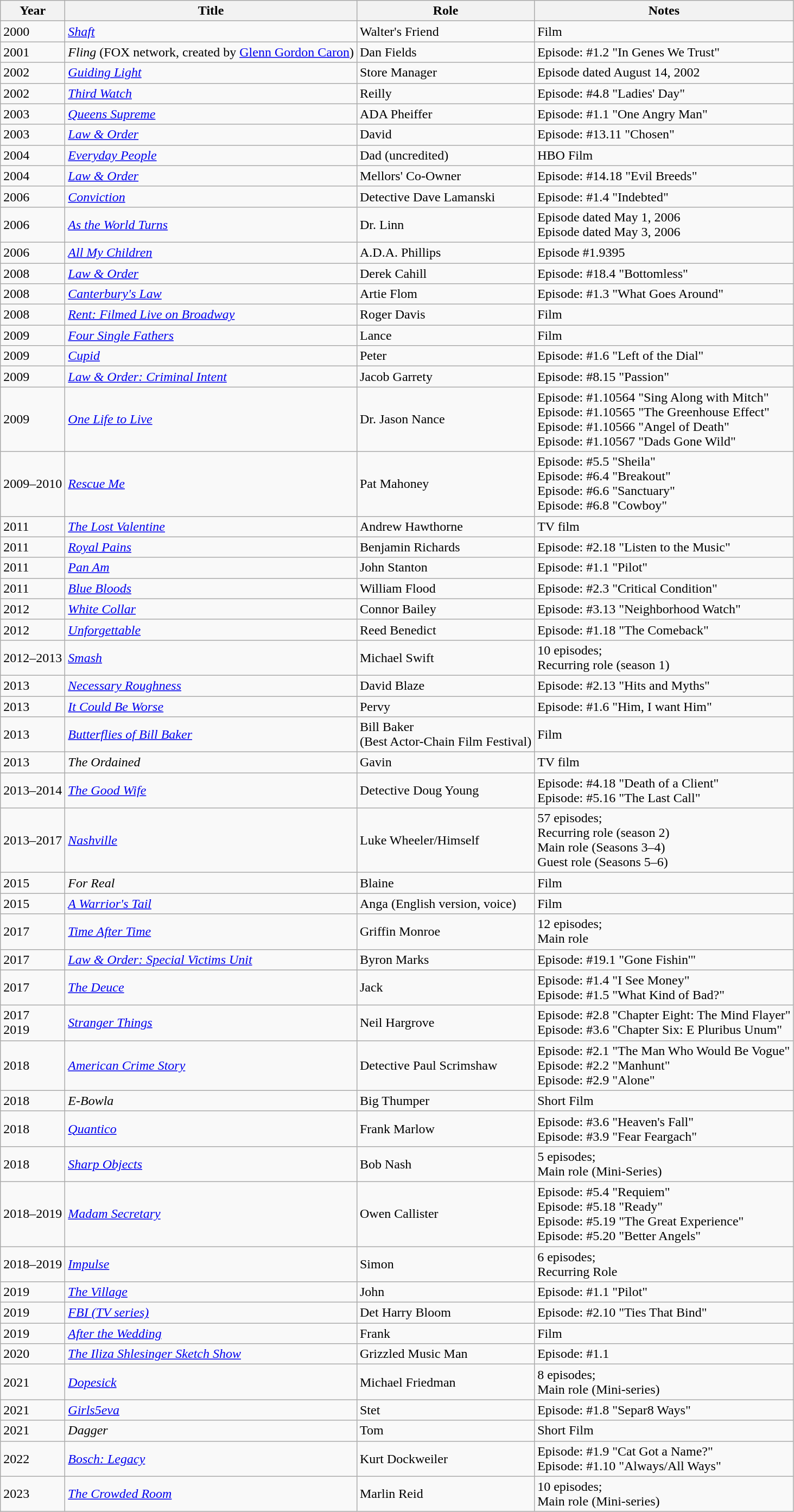<table class="wikitable sortable">
<tr>
<th>Year</th>
<th>Title</th>
<th>Role</th>
<th>Notes</th>
</tr>
<tr>
<td>2000</td>
<td><em><a href='#'>Shaft</a></em></td>
<td>Walter's Friend</td>
<td>Film</td>
</tr>
<tr>
<td>2001</td>
<td><em>Fling</em> (FOX network, created by <a href='#'>Glenn Gordon Caron</a>)</td>
<td>Dan Fields</td>
<td>Episode: #1.2 "In Genes We Trust"</td>
</tr>
<tr>
<td>2002</td>
<td><em><a href='#'>Guiding Light</a></em></td>
<td>Store Manager</td>
<td>Episode dated August 14, 2002</td>
</tr>
<tr>
<td>2002</td>
<td><em><a href='#'>Third Watch</a></em></td>
<td>Reilly</td>
<td>Episode: #4.8 "Ladies' Day"</td>
</tr>
<tr>
<td>2003</td>
<td><em><a href='#'>Queens Supreme</a></em></td>
<td>ADA Pheiffer</td>
<td>Episode: #1.1 "One Angry Man"</td>
</tr>
<tr>
<td>2003</td>
<td><em><a href='#'>Law & Order</a></em></td>
<td>David</td>
<td>Episode: #13.11 "Chosen"</td>
</tr>
<tr>
<td>2004</td>
<td><em><a href='#'>Everyday People</a></em></td>
<td>Dad (uncredited)</td>
<td>HBO Film</td>
</tr>
<tr>
<td>2004</td>
<td><em><a href='#'>Law & Order</a></em></td>
<td>Mellors' Co-Owner</td>
<td>Episode: #14.18 "Evil Breeds"</td>
</tr>
<tr>
<td>2006</td>
<td><em><a href='#'>Conviction</a></em></td>
<td>Detective Dave Lamanski</td>
<td>Episode: #1.4 "Indebted"</td>
</tr>
<tr>
<td>2006</td>
<td><em><a href='#'>As the World Turns</a></em></td>
<td>Dr. Linn</td>
<td>Episode dated May 1, 2006 <br> Episode dated May 3, 2006</td>
</tr>
<tr>
<td>2006</td>
<td><em><a href='#'>All My Children</a></em></td>
<td>A.D.A. Phillips</td>
<td>Episode #1.9395</td>
</tr>
<tr>
<td>2008</td>
<td><em><a href='#'>Law & Order</a></em></td>
<td>Derek Cahill</td>
<td>Episode: #18.4 "Bottomless"</td>
</tr>
<tr>
<td>2008</td>
<td><em><a href='#'>Canterbury's Law</a></em></td>
<td>Artie Flom</td>
<td>Episode: #1.3 "What Goes Around"</td>
</tr>
<tr>
<td>2008</td>
<td><em><a href='#'>Rent: Filmed Live on Broadway</a></em></td>
<td>Roger Davis</td>
<td>Film</td>
</tr>
<tr>
<td>2009</td>
<td><em><a href='#'>Four Single Fathers</a></em></td>
<td>Lance</td>
<td>Film</td>
</tr>
<tr>
<td>2009</td>
<td><em><a href='#'>Cupid</a></em></td>
<td>Peter</td>
<td>Episode: #1.6 "Left of the Dial"</td>
</tr>
<tr>
<td>2009</td>
<td><em><a href='#'>Law & Order: Criminal Intent</a></em></td>
<td>Jacob Garrety</td>
<td>Episode: #8.15 "Passion"</td>
</tr>
<tr>
<td>2009</td>
<td><em><a href='#'>One Life to Live</a></em></td>
<td>Dr. Jason Nance</td>
<td>Episode: #1.10564 "Sing Along with Mitch" <br> Episode: #1.10565 "The Greenhouse Effect" <br> Episode: #1.10566 "Angel of Death" <br> Episode: #1.10567 "Dads Gone Wild"</td>
</tr>
<tr>
<td>2009–2010</td>
<td><em><a href='#'>Rescue Me</a></em></td>
<td>Pat Mahoney</td>
<td>Episode: #5.5 "Sheila" <br> Episode: #6.4 "Breakout" <br> Episode: #6.6 "Sanctuary" <br> Episode: #6.8 "Cowboy"</td>
</tr>
<tr>
<td>2011</td>
<td><em><a href='#'>The Lost Valentine</a></em></td>
<td>Andrew Hawthorne</td>
<td>TV film</td>
</tr>
<tr>
<td>2011</td>
<td><em><a href='#'>Royal Pains</a></em></td>
<td>Benjamin Richards</td>
<td>Episode: #2.18 "Listen to the Music"</td>
</tr>
<tr>
<td>2011</td>
<td><em><a href='#'>Pan Am</a></em></td>
<td>John Stanton</td>
<td>Episode: #1.1 "Pilot"</td>
</tr>
<tr>
<td>2011</td>
<td><em><a href='#'>Blue Bloods</a></em></td>
<td>William Flood</td>
<td>Episode: #2.3 "Critical Condition"</td>
</tr>
<tr>
<td>2012</td>
<td><em><a href='#'>White Collar</a></em></td>
<td>Connor Bailey</td>
<td>Episode: #3.13 "Neighborhood Watch"</td>
</tr>
<tr>
<td>2012</td>
<td><em><a href='#'>Unforgettable</a></em></td>
<td>Reed Benedict</td>
<td>Episode: #1.18 "The Comeback"</td>
</tr>
<tr>
<td>2012–2013</td>
<td><em><a href='#'>Smash</a></em></td>
<td>Michael Swift</td>
<td>10 episodes; <br> Recurring role (season 1)</td>
</tr>
<tr>
<td>2013</td>
<td><em><a href='#'>Necessary Roughness</a></em></td>
<td>David Blaze</td>
<td>Episode: #2.13 "Hits and Myths"</td>
</tr>
<tr>
<td>2013</td>
<td><em><a href='#'>It Could Be Worse</a></em></td>
<td>Pervy</td>
<td>Episode: #1.6 "Him, I want Him"</td>
</tr>
<tr>
<td>2013</td>
<td><em><a href='#'>Butterflies of Bill Baker</a></em></td>
<td>Bill Baker <br> (Best Actor-Chain Film Festival)</td>
<td>Film</td>
</tr>
<tr>
<td>2013</td>
<td><em>The Ordained</em></td>
<td>Gavin</td>
<td>TV film</td>
</tr>
<tr>
<td>2013–2014</td>
<td><em><a href='#'>The Good Wife</a></em></td>
<td>Detective Doug Young</td>
<td>Episode: #4.18 "Death of a Client" <br> Episode: #5.16 "The Last Call"</td>
</tr>
<tr>
<td>2013–2017</td>
<td><em><a href='#'>Nashville</a></em></td>
<td>Luke Wheeler/Himself</td>
<td>57 episodes; <br> Recurring role (season 2) <br> Main role (Seasons 3–4) <br> Guest role (Seasons 5–6)</td>
</tr>
<tr>
<td>2015</td>
<td><em>For Real</em></td>
<td>Blaine</td>
<td>Film</td>
</tr>
<tr>
<td>2015</td>
<td><em><a href='#'>A Warrior's Tail</a></em></td>
<td>Anga (English version, voice)</td>
<td>Film</td>
</tr>
<tr>
<td>2017</td>
<td><em><a href='#'>Time After Time</a></em></td>
<td>Griffin Monroe</td>
<td>12 episodes; <br> Main role</td>
</tr>
<tr>
<td>2017</td>
<td><em><a href='#'>Law & Order: Special Victims Unit</a></em></td>
<td>Byron Marks</td>
<td>Episode: #19.1 "Gone Fishin'"</td>
</tr>
<tr>
<td>2017</td>
<td><em><a href='#'>The Deuce</a></em></td>
<td>Jack</td>
<td>Episode: #1.4 "I See Money" <br> Episode: #1.5 "What Kind of Bad?"</td>
</tr>
<tr>
<td>2017 <br> 2019</td>
<td><em><a href='#'>Stranger Things</a></em></td>
<td>Neil Hargrove</td>
<td>Episode: #2.8 "Chapter Eight: The Mind Flayer" <br> Episode: #3.6 "Chapter Six: E Pluribus Unum"</td>
</tr>
<tr>
<td>2018</td>
<td><em><a href='#'>American Crime Story</a></em></td>
<td>Detective Paul Scrimshaw</td>
<td>Episode: #2.1 "The Man Who Would Be Vogue" <br> Episode: #2.2 "Manhunt" <br> Episode: #2.9 "Alone"</td>
</tr>
<tr>
<td>2018</td>
<td><em>E-Bowla</em></td>
<td>Big Thumper</td>
<td>Short Film</td>
</tr>
<tr>
<td>2018</td>
<td><em><a href='#'>Quantico</a></em></td>
<td>Frank Marlow</td>
<td>Episode: #3.6 "Heaven's Fall" <br> Episode: #3.9 "Fear Feargach"</td>
</tr>
<tr>
<td>2018</td>
<td><em><a href='#'>Sharp Objects</a></em></td>
<td>Bob Nash</td>
<td>5 episodes; <br> Main role (Mini-Series)</td>
</tr>
<tr>
<td>2018–2019</td>
<td><em><a href='#'>Madam Secretary</a></em></td>
<td>Owen Callister</td>
<td>Episode: #5.4 "Requiem" <br> Episode: #5.18 "Ready" <br> Episode: #5.19 "The Great Experience" <br> Episode: #5.20 "Better Angels"</td>
</tr>
<tr>
<td>2018–2019</td>
<td><em><a href='#'>Impulse</a></em></td>
<td>Simon</td>
<td>6 episodes; <br> Recurring Role</td>
</tr>
<tr>
<td>2019</td>
<td><em><a href='#'>The Village</a></em></td>
<td>John</td>
<td>Episode: #1.1 "Pilot" <br></td>
</tr>
<tr>
<td>2019</td>
<td><em><a href='#'>FBI (TV series)</a></em></td>
<td>Det Harry Bloom</td>
<td>Episode: #2.10 "Ties That Bind" <br></td>
</tr>
<tr>
<td>2019</td>
<td><em><a href='#'>After the Wedding</a></em></td>
<td>Frank</td>
<td>Film</td>
</tr>
<tr>
<td>2020</td>
<td><em><a href='#'>The Iliza Shlesinger Sketch Show</a></em></td>
<td>Grizzled Music Man</td>
<td>Episode: #1.1</td>
</tr>
<tr>
<td>2021</td>
<td><em><a href='#'>Dopesick</a></em></td>
<td>Michael Friedman</td>
<td>8 episodes; <br> Main role (Mini-series)</td>
</tr>
<tr>
<td>2021</td>
<td><em><a href='#'>Girls5eva</a></em></td>
<td>Stet</td>
<td>Episode: #1.8 "Separ8 Ways" <br></td>
</tr>
<tr>
<td>2021</td>
<td><em> Dagger </em></td>
<td>Tom</td>
<td>Short Film</td>
</tr>
<tr>
<td>2022</td>
<td><em><a href='#'>Bosch: Legacy</a></em></td>
<td>Kurt Dockweiler</td>
<td>Episode: #1.9 "Cat Got a Name?" <br> Episode: #1.10 "Always/All Ways"</td>
</tr>
<tr>
<td>2023</td>
<td><em><a href='#'>The Crowded Room</a></em></td>
<td>Marlin Reid</td>
<td>10 episodes; <br> Main role (Mini-series)</td>
</tr>
</table>
